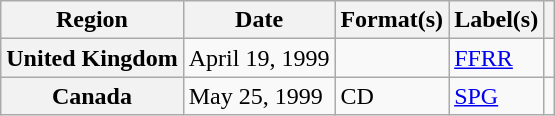<table class="wikitable plainrowheaders">
<tr>
<th scope="col">Region</th>
<th scope="col">Date</th>
<th scope="col">Format(s)</th>
<th scope="col">Label(s)</th>
<th scope="col"></th>
</tr>
<tr>
<th scope="row">United Kingdom</th>
<td>April 19, 1999</td>
<td></td>
<td><a href='#'>FFRR</a></td>
<td></td>
</tr>
<tr>
<th scope="row">Canada</th>
<td>May 25, 1999</td>
<td>CD</td>
<td><a href='#'>SPG</a></td>
<td></td>
</tr>
</table>
